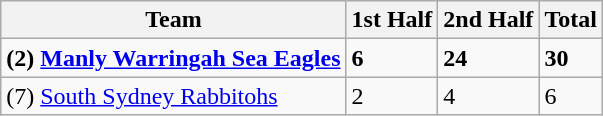<table class="wikitable">
<tr>
<th>Team</th>
<th>1st Half</th>
<th>2nd Half</th>
<th>Total</th>
</tr>
<tr>
<td><strong>(2) <a href='#'>Manly Warringah Sea Eagles</a></strong></td>
<td><strong>6</strong></td>
<td><strong>24</strong></td>
<td><strong>30</strong></td>
</tr>
<tr>
<td>(7) <a href='#'>South Sydney Rabbitohs</a></td>
<td>2</td>
<td>4</td>
<td>6</td>
</tr>
</table>
